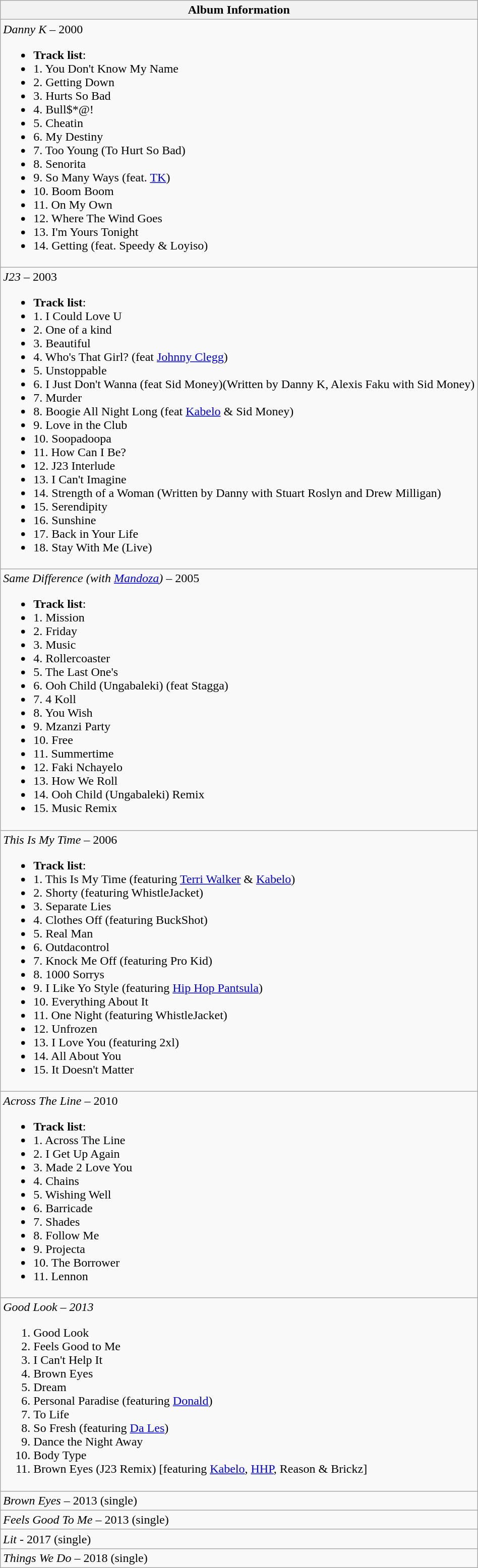<table class="wikitable">
<tr>
<th align="left">Album Information</th>
</tr>
<tr>
<td align="left"><em>Danny K</em> – 2000<br><ul><li><strong>Track list</strong>:</li><li>1. You Don't Know My Name</li><li>2. Getting Down</li><li>3. Hurts So Bad</li><li>4. Bull$*@!</li><li>5. Cheatin</li><li>6. My Destiny</li><li>7. Too Young (To Hurt So Bad)</li><li>8. Senorita</li><li>9. So Many Ways (feat. <a href='#'>TK</a>)</li><li>10. Boom Boom</li><li>11. On My Own</li><li>12. Where The Wind Goes</li><li>13. I'm Yours Tonight</li><li>14. Getting (feat. Speedy & Loyiso)</li></ul></td>
</tr>
<tr>
<td align="left"><em>J23</em> – 2003<br><ul><li><strong>Track list</strong>:</li><li>1. I Could Love U</li><li>2. One of a kind</li><li>3. Beautiful</li><li>4. Who's That Girl? (feat <a href='#'>Johnny Clegg</a>)</li><li>5. Unstoppable</li><li>6. I Just Don't Wanna (feat Sid Money)(Written by Danny K, Alexis Faku with Sid Money)</li><li>7. Murder</li><li>8. Boogie All Night Long (feat <a href='#'>Kabelo</a> & Sid Money)</li><li>9. Love in the Club</li><li>10. Soopadoopa</li><li>11. How Can I Be?</li><li>12. J23 Interlude</li><li>13. I Can't Imagine</li><li>14. Strength of a Woman (Written by Danny with Stuart Roslyn and Drew Milligan)</li><li>15. Serendipity</li><li>16. Sunshine</li><li>17. Back in Your Life</li><li>18. Stay With Me (Live)</li></ul></td>
</tr>
<tr>
<td align="left"><em>Same Difference (with <a href='#'>Mandoza</a>)</em> – 2005<br><ul><li><strong>Track list</strong>:</li><li>1. Mission</li><li>2. Friday</li><li>3. Music</li><li>4. Rollercoaster</li><li>5. The Last One's</li><li>6. Ooh Child (Ungabaleki) (feat Stagga)</li><li>7. 4 Koll</li><li>8. You Wish</li><li>9. Mzanzi Party</li><li>10. Free</li><li>11. Summertime</li><li>12. Faki Nchayelo</li><li>13. How We Roll</li><li>14. Ooh Child (Ungabaleki) Remix</li><li>15. Music Remix</li></ul></td>
</tr>
<tr>
<td align="left"><em>This Is My Time</em> – 2006<br><ul><li><strong>Track list</strong>:</li><li>1. This Is My Time (featuring <a href='#'>Terri Walker</a> & <a href='#'>Kabelo</a>)</li><li>2. Shorty (featuring WhistleJacket)</li><li>3. Separate Lies</li><li>4. Clothes Off (featuring BuckShot)</li><li>5. Real Man</li><li>6. Outdacontrol</li><li>7. Knock Me Off (featuring Pro Kid)</li><li>8. 1000 Sorrys</li><li>9. I Like Yo Style (featuring <a href='#'>Hip Hop Pantsula</a>)</li><li>10. Everything About It</li><li>11. One Night (featuring WhistleJacket)</li><li>12. Unfrozen</li><li>13. I Love You (featuring 2xl)</li><li>14. All About You</li><li>15. It Doesn't Matter</li></ul></td>
</tr>
<tr>
<td align="left"><em>Across The Line</em> – 2010<br><ul><li><strong>Track list</strong>:</li><li>1. Across The Line</li><li>2. I Get Up Again</li><li>3. Made 2 Love You</li><li>4. Chains</li><li>5. Wishing Well</li><li>6. Barricade</li><li>7. Shades</li><li>8. Follow Me</li><li>9. Projecta</li><li>10. The Borrower</li><li>11. Lennon</li></ul></td>
</tr>
<tr>
<td><em>Good Look – 2013</em><br><ol><li>Good Look</li><li>Feels Good to Me</li><li>I Can't Help It</li><li>Brown Eyes</li><li>Dream</li><li>Personal Paradise (featuring <a href='#'>Donald</a>)</li><li>To Life</li><li>So Fresh (featuring <a href='#'>Da Les</a>)</li><li>Dance the Night Away</li><li>Body Type</li><li>Brown Eyes (J23 Remix) [featuring <a href='#'>Kabelo</a>, <a href='#'>HHP</a>, Reason & Brickz]</li></ol></td>
</tr>
<tr>
<td align="left"><em>Brown Eyes</em> – 2013 (single)</td>
</tr>
<tr>
<td align="left"><em>Feels Good To Me</em> – 2013 (single)</td>
</tr>
<tr>
<td><em>Lit -</em> 2017 (single)</td>
</tr>
<tr>
<td><em>Things We Do</em> – 2018 (single)</td>
</tr>
</table>
